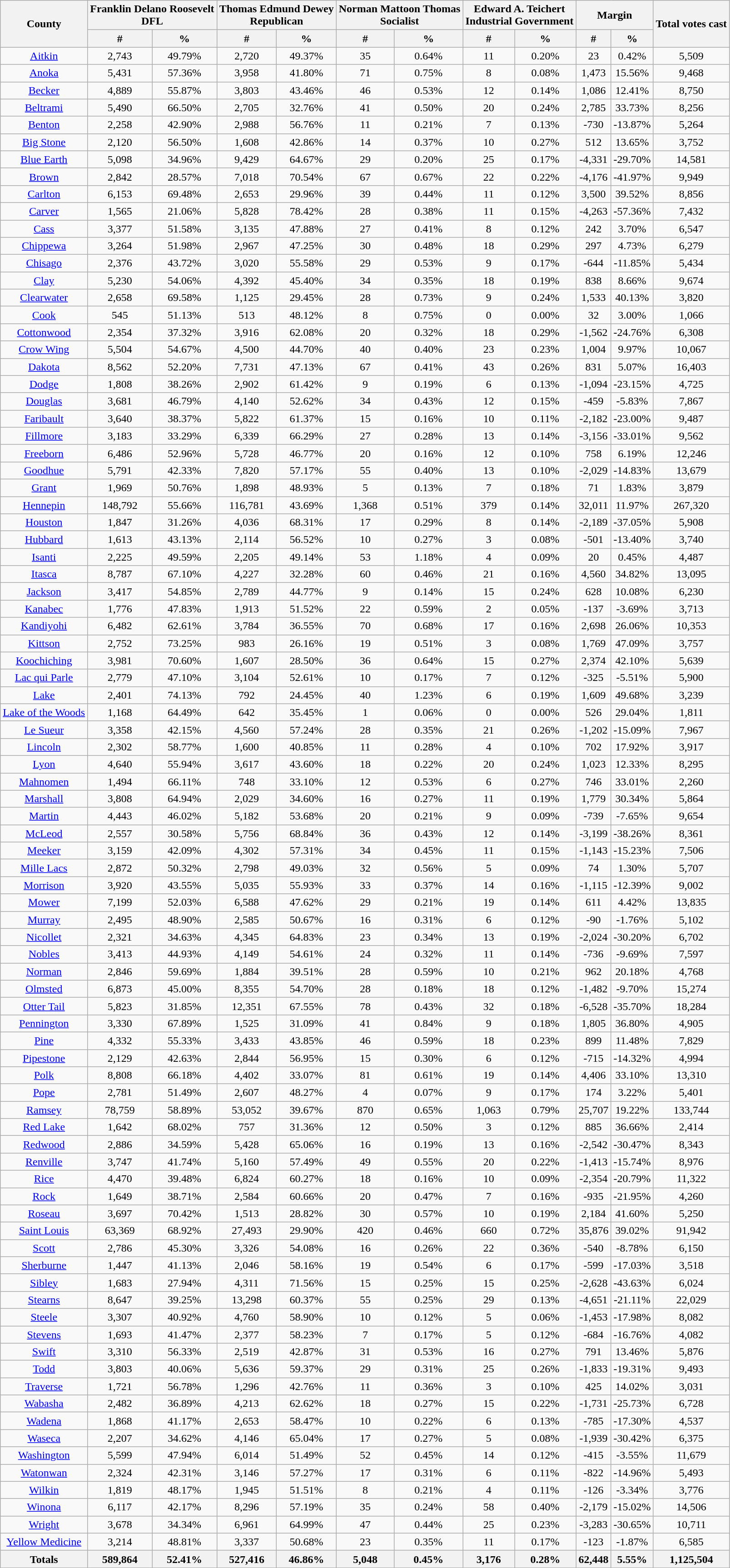<table class="wikitable sortable" style="text-align:center">
<tr>
<th style="text-align:center;" rowspan="2">County</th>
<th style="text-align:center;" colspan="2">Franklin Delano Roosevelt<br>DFL</th>
<th style="text-align:center;" colspan="2">Thomas Edmund Dewey<br>Republican</th>
<th style="text-align:center;" colspan="2">Norman Mattoon Thomas<br>Socialist</th>
<th style="text-align:center;" colspan="2">Edward A. Teichert<br>Industrial Government</th>
<th style="text-align:center;" colspan="2">Margin</th>
<th style="text-align:center;" rowspan="2">Total votes cast</th>
</tr>
<tr>
<th style="text-align:center;" data-sort-type="number">#</th>
<th style="text-align:center;" data-sort-type="number">%</th>
<th style="text-align:center;" data-sort-type="number">#</th>
<th style="text-align:center;" data-sort-type="number">%</th>
<th style="text-align:center;" data-sort-type="number">#</th>
<th style="text-align:center;" data-sort-type="number">%</th>
<th style="text-align:center;" data-sort-type="number">#</th>
<th style="text-align:center;" data-sort-type="number">%</th>
<th style="text-align:center;" data-sort-type="number">#</th>
<th style="text-align:center;" data-sort-type="number">%</th>
</tr>
<tr style="text-align:center;">
<td><a href='#'>Aitkin</a></td>
<td>2,743</td>
<td>49.79%</td>
<td>2,720</td>
<td>49.37%</td>
<td>35</td>
<td>0.64%</td>
<td>11</td>
<td>0.20%</td>
<td>23</td>
<td>0.42%</td>
<td>5,509</td>
</tr>
<tr style="text-align:center;">
<td><a href='#'>Anoka</a></td>
<td>5,431</td>
<td>57.36%</td>
<td>3,958</td>
<td>41.80%</td>
<td>71</td>
<td>0.75%</td>
<td>8</td>
<td>0.08%</td>
<td>1,473</td>
<td>15.56%</td>
<td>9,468</td>
</tr>
<tr style="text-align:center;">
<td><a href='#'>Becker</a></td>
<td>4,889</td>
<td>55.87%</td>
<td>3,803</td>
<td>43.46%</td>
<td>46</td>
<td>0.53%</td>
<td>12</td>
<td>0.14%</td>
<td>1,086</td>
<td>12.41%</td>
<td>8,750</td>
</tr>
<tr style="text-align:center;">
<td><a href='#'>Beltrami</a></td>
<td>5,490</td>
<td>66.50%</td>
<td>2,705</td>
<td>32.76%</td>
<td>41</td>
<td>0.50%</td>
<td>20</td>
<td>0.24%</td>
<td>2,785</td>
<td>33.73%</td>
<td>8,256</td>
</tr>
<tr style="text-align:center;">
<td><a href='#'>Benton</a></td>
<td>2,258</td>
<td>42.90%</td>
<td>2,988</td>
<td>56.76%</td>
<td>11</td>
<td>0.21%</td>
<td>7</td>
<td>0.13%</td>
<td>-730</td>
<td>-13.87%</td>
<td>5,264</td>
</tr>
<tr style="text-align:center;">
<td><a href='#'>Big Stone</a></td>
<td>2,120</td>
<td>56.50%</td>
<td>1,608</td>
<td>42.86%</td>
<td>14</td>
<td>0.37%</td>
<td>10</td>
<td>0.27%</td>
<td>512</td>
<td>13.65%</td>
<td>3,752</td>
</tr>
<tr style="text-align:center;">
<td><a href='#'>Blue Earth</a></td>
<td>5,098</td>
<td>34.96%</td>
<td>9,429</td>
<td>64.67%</td>
<td>29</td>
<td>0.20%</td>
<td>25</td>
<td>0.17%</td>
<td>-4,331</td>
<td>-29.70%</td>
<td>14,581</td>
</tr>
<tr style="text-align:center;">
<td><a href='#'>Brown</a></td>
<td>2,842</td>
<td>28.57%</td>
<td>7,018</td>
<td>70.54%</td>
<td>67</td>
<td>0.67%</td>
<td>22</td>
<td>0.22%</td>
<td>-4,176</td>
<td>-41.97%</td>
<td>9,949</td>
</tr>
<tr style="text-align:center;">
<td><a href='#'>Carlton</a></td>
<td>6,153</td>
<td>69.48%</td>
<td>2,653</td>
<td>29.96%</td>
<td>39</td>
<td>0.44%</td>
<td>11</td>
<td>0.12%</td>
<td>3,500</td>
<td>39.52%</td>
<td>8,856</td>
</tr>
<tr style="text-align:center;">
<td><a href='#'>Carver</a></td>
<td>1,565</td>
<td>21.06%</td>
<td>5,828</td>
<td>78.42%</td>
<td>28</td>
<td>0.38%</td>
<td>11</td>
<td>0.15%</td>
<td>-4,263</td>
<td>-57.36%</td>
<td>7,432</td>
</tr>
<tr style="text-align:center;">
<td><a href='#'>Cass</a></td>
<td>3,377</td>
<td>51.58%</td>
<td>3,135</td>
<td>47.88%</td>
<td>27</td>
<td>0.41%</td>
<td>8</td>
<td>0.12%</td>
<td>242</td>
<td>3.70%</td>
<td>6,547</td>
</tr>
<tr style="text-align:center;">
<td><a href='#'>Chippewa</a></td>
<td>3,264</td>
<td>51.98%</td>
<td>2,967</td>
<td>47.25%</td>
<td>30</td>
<td>0.48%</td>
<td>18</td>
<td>0.29%</td>
<td>297</td>
<td>4.73%</td>
<td>6,279</td>
</tr>
<tr style="text-align:center;">
<td><a href='#'>Chisago</a></td>
<td>2,376</td>
<td>43.72%</td>
<td>3,020</td>
<td>55.58%</td>
<td>29</td>
<td>0.53%</td>
<td>9</td>
<td>0.17%</td>
<td>-644</td>
<td>-11.85%</td>
<td>5,434</td>
</tr>
<tr style="text-align:center;">
<td><a href='#'>Clay</a></td>
<td>5,230</td>
<td>54.06%</td>
<td>4,392</td>
<td>45.40%</td>
<td>34</td>
<td>0.35%</td>
<td>18</td>
<td>0.19%</td>
<td>838</td>
<td>8.66%</td>
<td>9,674</td>
</tr>
<tr style="text-align:center;">
<td><a href='#'>Clearwater</a></td>
<td>2,658</td>
<td>69.58%</td>
<td>1,125</td>
<td>29.45%</td>
<td>28</td>
<td>0.73%</td>
<td>9</td>
<td>0.24%</td>
<td>1,533</td>
<td>40.13%</td>
<td>3,820</td>
</tr>
<tr style="text-align:center;">
<td><a href='#'>Cook</a></td>
<td>545</td>
<td>51.13%</td>
<td>513</td>
<td>48.12%</td>
<td>8</td>
<td>0.75%</td>
<td>0</td>
<td>0.00%</td>
<td>32</td>
<td>3.00%</td>
<td>1,066</td>
</tr>
<tr style="text-align:center;">
<td><a href='#'>Cottonwood</a></td>
<td>2,354</td>
<td>37.32%</td>
<td>3,916</td>
<td>62.08%</td>
<td>20</td>
<td>0.32%</td>
<td>18</td>
<td>0.29%</td>
<td>-1,562</td>
<td>-24.76%</td>
<td>6,308</td>
</tr>
<tr style="text-align:center;">
<td><a href='#'>Crow Wing</a></td>
<td>5,504</td>
<td>54.67%</td>
<td>4,500</td>
<td>44.70%</td>
<td>40</td>
<td>0.40%</td>
<td>23</td>
<td>0.23%</td>
<td>1,004</td>
<td>9.97%</td>
<td>10,067</td>
</tr>
<tr style="text-align:center;">
<td><a href='#'>Dakota</a></td>
<td>8,562</td>
<td>52.20%</td>
<td>7,731</td>
<td>47.13%</td>
<td>67</td>
<td>0.41%</td>
<td>43</td>
<td>0.26%</td>
<td>831</td>
<td>5.07%</td>
<td>16,403</td>
</tr>
<tr style="text-align:center;">
<td><a href='#'>Dodge</a></td>
<td>1,808</td>
<td>38.26%</td>
<td>2,902</td>
<td>61.42%</td>
<td>9</td>
<td>0.19%</td>
<td>6</td>
<td>0.13%</td>
<td>-1,094</td>
<td>-23.15%</td>
<td>4,725</td>
</tr>
<tr style="text-align:center;">
<td><a href='#'>Douglas</a></td>
<td>3,681</td>
<td>46.79%</td>
<td>4,140</td>
<td>52.62%</td>
<td>34</td>
<td>0.43%</td>
<td>12</td>
<td>0.15%</td>
<td>-459</td>
<td>-5.83%</td>
<td>7,867</td>
</tr>
<tr style="text-align:center;">
<td><a href='#'>Faribault</a></td>
<td>3,640</td>
<td>38.37%</td>
<td>5,822</td>
<td>61.37%</td>
<td>15</td>
<td>0.16%</td>
<td>10</td>
<td>0.11%</td>
<td>-2,182</td>
<td>-23.00%</td>
<td>9,487</td>
</tr>
<tr style="text-align:center;">
<td><a href='#'>Fillmore</a></td>
<td>3,183</td>
<td>33.29%</td>
<td>6,339</td>
<td>66.29%</td>
<td>27</td>
<td>0.28%</td>
<td>13</td>
<td>0.14%</td>
<td>-3,156</td>
<td>-33.01%</td>
<td>9,562</td>
</tr>
<tr style="text-align:center;">
<td><a href='#'>Freeborn</a></td>
<td>6,486</td>
<td>52.96%</td>
<td>5,728</td>
<td>46.77%</td>
<td>20</td>
<td>0.16%</td>
<td>12</td>
<td>0.10%</td>
<td>758</td>
<td>6.19%</td>
<td>12,246</td>
</tr>
<tr style="text-align:center;">
<td><a href='#'>Goodhue</a></td>
<td>5,791</td>
<td>42.33%</td>
<td>7,820</td>
<td>57.17%</td>
<td>55</td>
<td>0.40%</td>
<td>13</td>
<td>0.10%</td>
<td>-2,029</td>
<td>-14.83%</td>
<td>13,679</td>
</tr>
<tr style="text-align:center;">
<td><a href='#'>Grant</a></td>
<td>1,969</td>
<td>50.76%</td>
<td>1,898</td>
<td>48.93%</td>
<td>5</td>
<td>0.13%</td>
<td>7</td>
<td>0.18%</td>
<td>71</td>
<td>1.83%</td>
<td>3,879</td>
</tr>
<tr style="text-align:center;">
<td><a href='#'>Hennepin</a></td>
<td>148,792</td>
<td>55.66%</td>
<td>116,781</td>
<td>43.69%</td>
<td>1,368</td>
<td>0.51%</td>
<td>379</td>
<td>0.14%</td>
<td>32,011</td>
<td>11.97%</td>
<td>267,320</td>
</tr>
<tr style="text-align:center;">
<td><a href='#'>Houston</a></td>
<td>1,847</td>
<td>31.26%</td>
<td>4,036</td>
<td>68.31%</td>
<td>17</td>
<td>0.29%</td>
<td>8</td>
<td>0.14%</td>
<td>-2,189</td>
<td>-37.05%</td>
<td>5,908</td>
</tr>
<tr style="text-align:center;">
<td><a href='#'>Hubbard</a></td>
<td>1,613</td>
<td>43.13%</td>
<td>2,114</td>
<td>56.52%</td>
<td>10</td>
<td>0.27%</td>
<td>3</td>
<td>0.08%</td>
<td>-501</td>
<td>-13.40%</td>
<td>3,740</td>
</tr>
<tr style="text-align:center;">
<td><a href='#'>Isanti</a></td>
<td>2,225</td>
<td>49.59%</td>
<td>2,205</td>
<td>49.14%</td>
<td>53</td>
<td>1.18%</td>
<td>4</td>
<td>0.09%</td>
<td>20</td>
<td>0.45%</td>
<td>4,487</td>
</tr>
<tr style="text-align:center;">
<td><a href='#'>Itasca</a></td>
<td>8,787</td>
<td>67.10%</td>
<td>4,227</td>
<td>32.28%</td>
<td>60</td>
<td>0.46%</td>
<td>21</td>
<td>0.16%</td>
<td>4,560</td>
<td>34.82%</td>
<td>13,095</td>
</tr>
<tr style="text-align:center;">
<td><a href='#'>Jackson</a></td>
<td>3,417</td>
<td>54.85%</td>
<td>2,789</td>
<td>44.77%</td>
<td>9</td>
<td>0.14%</td>
<td>15</td>
<td>0.24%</td>
<td>628</td>
<td>10.08%</td>
<td>6,230</td>
</tr>
<tr style="text-align:center;">
<td><a href='#'>Kanabec</a></td>
<td>1,776</td>
<td>47.83%</td>
<td>1,913</td>
<td>51.52%</td>
<td>22</td>
<td>0.59%</td>
<td>2</td>
<td>0.05%</td>
<td>-137</td>
<td>-3.69%</td>
<td>3,713</td>
</tr>
<tr style="text-align:center;">
<td><a href='#'>Kandiyohi</a></td>
<td>6,482</td>
<td>62.61%</td>
<td>3,784</td>
<td>36.55%</td>
<td>70</td>
<td>0.68%</td>
<td>17</td>
<td>0.16%</td>
<td>2,698</td>
<td>26.06%</td>
<td>10,353</td>
</tr>
<tr style="text-align:center;">
<td><a href='#'>Kittson</a></td>
<td>2,752</td>
<td>73.25%</td>
<td>983</td>
<td>26.16%</td>
<td>19</td>
<td>0.51%</td>
<td>3</td>
<td>0.08%</td>
<td>1,769</td>
<td>47.09%</td>
<td>3,757</td>
</tr>
<tr style="text-align:center;">
<td><a href='#'>Koochiching</a></td>
<td>3,981</td>
<td>70.60%</td>
<td>1,607</td>
<td>28.50%</td>
<td>36</td>
<td>0.64%</td>
<td>15</td>
<td>0.27%</td>
<td>2,374</td>
<td>42.10%</td>
<td>5,639</td>
</tr>
<tr style="text-align:center;">
<td><a href='#'>Lac qui Parle</a></td>
<td>2,779</td>
<td>47.10%</td>
<td>3,104</td>
<td>52.61%</td>
<td>10</td>
<td>0.17%</td>
<td>7</td>
<td>0.12%</td>
<td>-325</td>
<td>-5.51%</td>
<td>5,900</td>
</tr>
<tr style="text-align:center;">
<td><a href='#'>Lake</a></td>
<td>2,401</td>
<td>74.13%</td>
<td>792</td>
<td>24.45%</td>
<td>40</td>
<td>1.23%</td>
<td>6</td>
<td>0.19%</td>
<td>1,609</td>
<td>49.68%</td>
<td>3,239</td>
</tr>
<tr style="text-align:center;">
<td><a href='#'>Lake of the Woods</a></td>
<td>1,168</td>
<td>64.49%</td>
<td>642</td>
<td>35.45%</td>
<td>1</td>
<td>0.06%</td>
<td>0</td>
<td>0.00%</td>
<td>526</td>
<td>29.04%</td>
<td>1,811</td>
</tr>
<tr style="text-align:center;">
<td><a href='#'>Le Sueur</a></td>
<td>3,358</td>
<td>42.15%</td>
<td>4,560</td>
<td>57.24%</td>
<td>28</td>
<td>0.35%</td>
<td>21</td>
<td>0.26%</td>
<td>-1,202</td>
<td>-15.09%</td>
<td>7,967</td>
</tr>
<tr style="text-align:center;">
<td><a href='#'>Lincoln</a></td>
<td>2,302</td>
<td>58.77%</td>
<td>1,600</td>
<td>40.85%</td>
<td>11</td>
<td>0.28%</td>
<td>4</td>
<td>0.10%</td>
<td>702</td>
<td>17.92%</td>
<td>3,917</td>
</tr>
<tr style="text-align:center;">
<td><a href='#'>Lyon</a></td>
<td>4,640</td>
<td>55.94%</td>
<td>3,617</td>
<td>43.60%</td>
<td>18</td>
<td>0.22%</td>
<td>20</td>
<td>0.24%</td>
<td>1,023</td>
<td>12.33%</td>
<td>8,295</td>
</tr>
<tr style="text-align:center;">
<td><a href='#'>Mahnomen</a></td>
<td>1,494</td>
<td>66.11%</td>
<td>748</td>
<td>33.10%</td>
<td>12</td>
<td>0.53%</td>
<td>6</td>
<td>0.27%</td>
<td>746</td>
<td>33.01%</td>
<td>2,260</td>
</tr>
<tr style="text-align:center;">
<td><a href='#'>Marshall</a></td>
<td>3,808</td>
<td>64.94%</td>
<td>2,029</td>
<td>34.60%</td>
<td>16</td>
<td>0.27%</td>
<td>11</td>
<td>0.19%</td>
<td>1,779</td>
<td>30.34%</td>
<td>5,864</td>
</tr>
<tr style="text-align:center;">
<td><a href='#'>Martin</a></td>
<td>4,443</td>
<td>46.02%</td>
<td>5,182</td>
<td>53.68%</td>
<td>20</td>
<td>0.21%</td>
<td>9</td>
<td>0.09%</td>
<td>-739</td>
<td>-7.65%</td>
<td>9,654</td>
</tr>
<tr style="text-align:center;">
<td><a href='#'>McLeod</a></td>
<td>2,557</td>
<td>30.58%</td>
<td>5,756</td>
<td>68.84%</td>
<td>36</td>
<td>0.43%</td>
<td>12</td>
<td>0.14%</td>
<td>-3,199</td>
<td>-38.26%</td>
<td>8,361</td>
</tr>
<tr style="text-align:center;">
<td><a href='#'>Meeker</a></td>
<td>3,159</td>
<td>42.09%</td>
<td>4,302</td>
<td>57.31%</td>
<td>34</td>
<td>0.45%</td>
<td>11</td>
<td>0.15%</td>
<td>-1,143</td>
<td>-15.23%</td>
<td>7,506</td>
</tr>
<tr style="text-align:center;">
<td><a href='#'>Mille Lacs</a></td>
<td>2,872</td>
<td>50.32%</td>
<td>2,798</td>
<td>49.03%</td>
<td>32</td>
<td>0.56%</td>
<td>5</td>
<td>0.09%</td>
<td>74</td>
<td>1.30%</td>
<td>5,707</td>
</tr>
<tr style="text-align:center;">
<td><a href='#'>Morrison</a></td>
<td>3,920</td>
<td>43.55%</td>
<td>5,035</td>
<td>55.93%</td>
<td>33</td>
<td>0.37%</td>
<td>14</td>
<td>0.16%</td>
<td>-1,115</td>
<td>-12.39%</td>
<td>9,002</td>
</tr>
<tr style="text-align:center;">
<td><a href='#'>Mower</a></td>
<td>7,199</td>
<td>52.03%</td>
<td>6,588</td>
<td>47.62%</td>
<td>29</td>
<td>0.21%</td>
<td>19</td>
<td>0.14%</td>
<td>611</td>
<td>4.42%</td>
<td>13,835</td>
</tr>
<tr style="text-align:center;">
<td><a href='#'>Murray</a></td>
<td>2,495</td>
<td>48.90%</td>
<td>2,585</td>
<td>50.67%</td>
<td>16</td>
<td>0.31%</td>
<td>6</td>
<td>0.12%</td>
<td>-90</td>
<td>-1.76%</td>
<td>5,102</td>
</tr>
<tr style="text-align:center;">
<td><a href='#'>Nicollet</a></td>
<td>2,321</td>
<td>34.63%</td>
<td>4,345</td>
<td>64.83%</td>
<td>23</td>
<td>0.34%</td>
<td>13</td>
<td>0.19%</td>
<td>-2,024</td>
<td>-30.20%</td>
<td>6,702</td>
</tr>
<tr style="text-align:center;">
<td><a href='#'>Nobles</a></td>
<td>3,413</td>
<td>44.93%</td>
<td>4,149</td>
<td>54.61%</td>
<td>24</td>
<td>0.32%</td>
<td>11</td>
<td>0.14%</td>
<td>-736</td>
<td>-9.69%</td>
<td>7,597</td>
</tr>
<tr style="text-align:center;">
<td><a href='#'>Norman</a></td>
<td>2,846</td>
<td>59.69%</td>
<td>1,884</td>
<td>39.51%</td>
<td>28</td>
<td>0.59%</td>
<td>10</td>
<td>0.21%</td>
<td>962</td>
<td>20.18%</td>
<td>4,768</td>
</tr>
<tr style="text-align:center;">
<td><a href='#'>Olmsted</a></td>
<td>6,873</td>
<td>45.00%</td>
<td>8,355</td>
<td>54.70%</td>
<td>28</td>
<td>0.18%</td>
<td>18</td>
<td>0.12%</td>
<td>-1,482</td>
<td>-9.70%</td>
<td>15,274</td>
</tr>
<tr style="text-align:center;">
<td><a href='#'>Otter Tail</a></td>
<td>5,823</td>
<td>31.85%</td>
<td>12,351</td>
<td>67.55%</td>
<td>78</td>
<td>0.43%</td>
<td>32</td>
<td>0.18%</td>
<td>-6,528</td>
<td>-35.70%</td>
<td>18,284</td>
</tr>
<tr style="text-align:center;">
<td><a href='#'>Pennington</a></td>
<td>3,330</td>
<td>67.89%</td>
<td>1,525</td>
<td>31.09%</td>
<td>41</td>
<td>0.84%</td>
<td>9</td>
<td>0.18%</td>
<td>1,805</td>
<td>36.80%</td>
<td>4,905</td>
</tr>
<tr style="text-align:center;">
<td><a href='#'>Pine</a></td>
<td>4,332</td>
<td>55.33%</td>
<td>3,433</td>
<td>43.85%</td>
<td>46</td>
<td>0.59%</td>
<td>18</td>
<td>0.23%</td>
<td>899</td>
<td>11.48%</td>
<td>7,829</td>
</tr>
<tr style="text-align:center;">
<td><a href='#'>Pipestone</a></td>
<td>2,129</td>
<td>42.63%</td>
<td>2,844</td>
<td>56.95%</td>
<td>15</td>
<td>0.30%</td>
<td>6</td>
<td>0.12%</td>
<td>-715</td>
<td>-14.32%</td>
<td>4,994</td>
</tr>
<tr style="text-align:center;">
<td><a href='#'>Polk</a></td>
<td>8,808</td>
<td>66.18%</td>
<td>4,402</td>
<td>33.07%</td>
<td>81</td>
<td>0.61%</td>
<td>19</td>
<td>0.14%</td>
<td>4,406</td>
<td>33.10%</td>
<td>13,310</td>
</tr>
<tr style="text-align:center;">
<td><a href='#'>Pope</a></td>
<td>2,781</td>
<td>51.49%</td>
<td>2,607</td>
<td>48.27%</td>
<td>4</td>
<td>0.07%</td>
<td>9</td>
<td>0.17%</td>
<td>174</td>
<td>3.22%</td>
<td>5,401</td>
</tr>
<tr style="text-align:center;">
<td><a href='#'>Ramsey</a></td>
<td>78,759</td>
<td>58.89%</td>
<td>53,052</td>
<td>39.67%</td>
<td>870</td>
<td>0.65%</td>
<td>1,063</td>
<td>0.79%</td>
<td>25,707</td>
<td>19.22%</td>
<td>133,744</td>
</tr>
<tr style="text-align:center;">
<td><a href='#'>Red Lake</a></td>
<td>1,642</td>
<td>68.02%</td>
<td>757</td>
<td>31.36%</td>
<td>12</td>
<td>0.50%</td>
<td>3</td>
<td>0.12%</td>
<td>885</td>
<td>36.66%</td>
<td>2,414</td>
</tr>
<tr style="text-align:center;">
<td><a href='#'>Redwood</a></td>
<td>2,886</td>
<td>34.59%</td>
<td>5,428</td>
<td>65.06%</td>
<td>16</td>
<td>0.19%</td>
<td>13</td>
<td>0.16%</td>
<td>-2,542</td>
<td>-30.47%</td>
<td>8,343</td>
</tr>
<tr style="text-align:center;">
<td><a href='#'>Renville</a></td>
<td>3,747</td>
<td>41.74%</td>
<td>5,160</td>
<td>57.49%</td>
<td>49</td>
<td>0.55%</td>
<td>20</td>
<td>0.22%</td>
<td>-1,413</td>
<td>-15.74%</td>
<td>8,976</td>
</tr>
<tr style="text-align:center;">
<td><a href='#'>Rice</a></td>
<td>4,470</td>
<td>39.48%</td>
<td>6,824</td>
<td>60.27%</td>
<td>18</td>
<td>0.16%</td>
<td>10</td>
<td>0.09%</td>
<td>-2,354</td>
<td>-20.79%</td>
<td>11,322</td>
</tr>
<tr style="text-align:center;">
<td><a href='#'>Rock</a></td>
<td>1,649</td>
<td>38.71%</td>
<td>2,584</td>
<td>60.66%</td>
<td>20</td>
<td>0.47%</td>
<td>7</td>
<td>0.16%</td>
<td>-935</td>
<td>-21.95%</td>
<td>4,260</td>
</tr>
<tr style="text-align:center;">
<td><a href='#'>Roseau</a></td>
<td>3,697</td>
<td>70.42%</td>
<td>1,513</td>
<td>28.82%</td>
<td>30</td>
<td>0.57%</td>
<td>10</td>
<td>0.19%</td>
<td>2,184</td>
<td>41.60%</td>
<td>5,250</td>
</tr>
<tr style="text-align:center;">
<td><a href='#'>Saint Louis</a></td>
<td>63,369</td>
<td>68.92%</td>
<td>27,493</td>
<td>29.90%</td>
<td>420</td>
<td>0.46%</td>
<td>660</td>
<td>0.72%</td>
<td>35,876</td>
<td>39.02%</td>
<td>91,942</td>
</tr>
<tr style="text-align:center;">
<td><a href='#'>Scott</a></td>
<td>2,786</td>
<td>45.30%</td>
<td>3,326</td>
<td>54.08%</td>
<td>16</td>
<td>0.26%</td>
<td>22</td>
<td>0.36%</td>
<td>-540</td>
<td>-8.78%</td>
<td>6,150</td>
</tr>
<tr style="text-align:center;">
<td><a href='#'>Sherburne</a></td>
<td>1,447</td>
<td>41.13%</td>
<td>2,046</td>
<td>58.16%</td>
<td>19</td>
<td>0.54%</td>
<td>6</td>
<td>0.17%</td>
<td>-599</td>
<td>-17.03%</td>
<td>3,518</td>
</tr>
<tr style="text-align:center;">
<td><a href='#'>Sibley</a></td>
<td>1,683</td>
<td>27.94%</td>
<td>4,311</td>
<td>71.56%</td>
<td>15</td>
<td>0.25%</td>
<td>15</td>
<td>0.25%</td>
<td>-2,628</td>
<td>-43.63%</td>
<td>6,024</td>
</tr>
<tr style="text-align:center;">
<td><a href='#'>Stearns</a></td>
<td>8,647</td>
<td>39.25%</td>
<td>13,298</td>
<td>60.37%</td>
<td>55</td>
<td>0.25%</td>
<td>29</td>
<td>0.13%</td>
<td>-4,651</td>
<td>-21.11%</td>
<td>22,029</td>
</tr>
<tr style="text-align:center;">
<td><a href='#'>Steele</a></td>
<td>3,307</td>
<td>40.92%</td>
<td>4,760</td>
<td>58.90%</td>
<td>10</td>
<td>0.12%</td>
<td>5</td>
<td>0.06%</td>
<td>-1,453</td>
<td>-17.98%</td>
<td>8,082</td>
</tr>
<tr style="text-align:center;">
<td><a href='#'>Stevens</a></td>
<td>1,693</td>
<td>41.47%</td>
<td>2,377</td>
<td>58.23%</td>
<td>7</td>
<td>0.17%</td>
<td>5</td>
<td>0.12%</td>
<td>-684</td>
<td>-16.76%</td>
<td>4,082</td>
</tr>
<tr style="text-align:center;">
<td><a href='#'>Swift</a></td>
<td>3,310</td>
<td>56.33%</td>
<td>2,519</td>
<td>42.87%</td>
<td>31</td>
<td>0.53%</td>
<td>16</td>
<td>0.27%</td>
<td>791</td>
<td>13.46%</td>
<td>5,876</td>
</tr>
<tr style="text-align:center;">
<td><a href='#'>Todd</a></td>
<td>3,803</td>
<td>40.06%</td>
<td>5,636</td>
<td>59.37%</td>
<td>29</td>
<td>0.31%</td>
<td>25</td>
<td>0.26%</td>
<td>-1,833</td>
<td>-19.31%</td>
<td>9,493</td>
</tr>
<tr style="text-align:center;">
<td><a href='#'>Traverse</a></td>
<td>1,721</td>
<td>56.78%</td>
<td>1,296</td>
<td>42.76%</td>
<td>11</td>
<td>0.36%</td>
<td>3</td>
<td>0.10%</td>
<td>425</td>
<td>14.02%</td>
<td>3,031</td>
</tr>
<tr style="text-align:center;">
<td><a href='#'>Wabasha</a></td>
<td>2,482</td>
<td>36.89%</td>
<td>4,213</td>
<td>62.62%</td>
<td>18</td>
<td>0.27%</td>
<td>15</td>
<td>0.22%</td>
<td>-1,731</td>
<td>-25.73%</td>
<td>6,728</td>
</tr>
<tr style="text-align:center;">
<td><a href='#'>Wadena</a></td>
<td>1,868</td>
<td>41.17%</td>
<td>2,653</td>
<td>58.47%</td>
<td>10</td>
<td>0.22%</td>
<td>6</td>
<td>0.13%</td>
<td>-785</td>
<td>-17.30%</td>
<td>4,537</td>
</tr>
<tr style="text-align:center;">
<td><a href='#'>Waseca</a></td>
<td>2,207</td>
<td>34.62%</td>
<td>4,146</td>
<td>65.04%</td>
<td>17</td>
<td>0.27%</td>
<td>5</td>
<td>0.08%</td>
<td>-1,939</td>
<td>-30.42%</td>
<td>6,375</td>
</tr>
<tr style="text-align:center;">
<td><a href='#'>Washington</a></td>
<td>5,599</td>
<td>47.94%</td>
<td>6,014</td>
<td>51.49%</td>
<td>52</td>
<td>0.45%</td>
<td>14</td>
<td>0.12%</td>
<td>-415</td>
<td>-3.55%</td>
<td>11,679</td>
</tr>
<tr style="text-align:center;">
<td><a href='#'>Watonwan</a></td>
<td>2,324</td>
<td>42.31%</td>
<td>3,146</td>
<td>57.27%</td>
<td>17</td>
<td>0.31%</td>
<td>6</td>
<td>0.11%</td>
<td>-822</td>
<td>-14.96%</td>
<td>5,493</td>
</tr>
<tr style="text-align:center;">
<td><a href='#'>Wilkin</a></td>
<td>1,819</td>
<td>48.17%</td>
<td>1,945</td>
<td>51.51%</td>
<td>8</td>
<td>0.21%</td>
<td>4</td>
<td>0.11%</td>
<td>-126</td>
<td>-3.34%</td>
<td>3,776</td>
</tr>
<tr style="text-align:center;">
<td><a href='#'>Winona</a></td>
<td>6,117</td>
<td>42.17%</td>
<td>8,296</td>
<td>57.19%</td>
<td>35</td>
<td>0.24%</td>
<td>58</td>
<td>0.40%</td>
<td>-2,179</td>
<td>-15.02%</td>
<td>14,506</td>
</tr>
<tr style="text-align:center;">
<td><a href='#'>Wright</a></td>
<td>3,678</td>
<td>34.34%</td>
<td>6,961</td>
<td>64.99%</td>
<td>47</td>
<td>0.44%</td>
<td>25</td>
<td>0.23%</td>
<td>-3,283</td>
<td>-30.65%</td>
<td>10,711</td>
</tr>
<tr style="text-align:center;">
<td><a href='#'>Yellow Medicine</a></td>
<td>3,214</td>
<td>48.81%</td>
<td>3,337</td>
<td>50.68%</td>
<td>23</td>
<td>0.35%</td>
<td>11</td>
<td>0.17%</td>
<td>-123</td>
<td>-1.87%</td>
<td>6,585</td>
</tr>
<tr style="text-align:center;">
<th>Totals</th>
<th>589,864</th>
<th>52.41%</th>
<th>527,416</th>
<th>46.86%</th>
<th>5,048</th>
<th>0.45%</th>
<th>3,176</th>
<th>0.28%</th>
<th>62,448</th>
<th>5.55%</th>
<th>1,125,504</th>
</tr>
</table>
